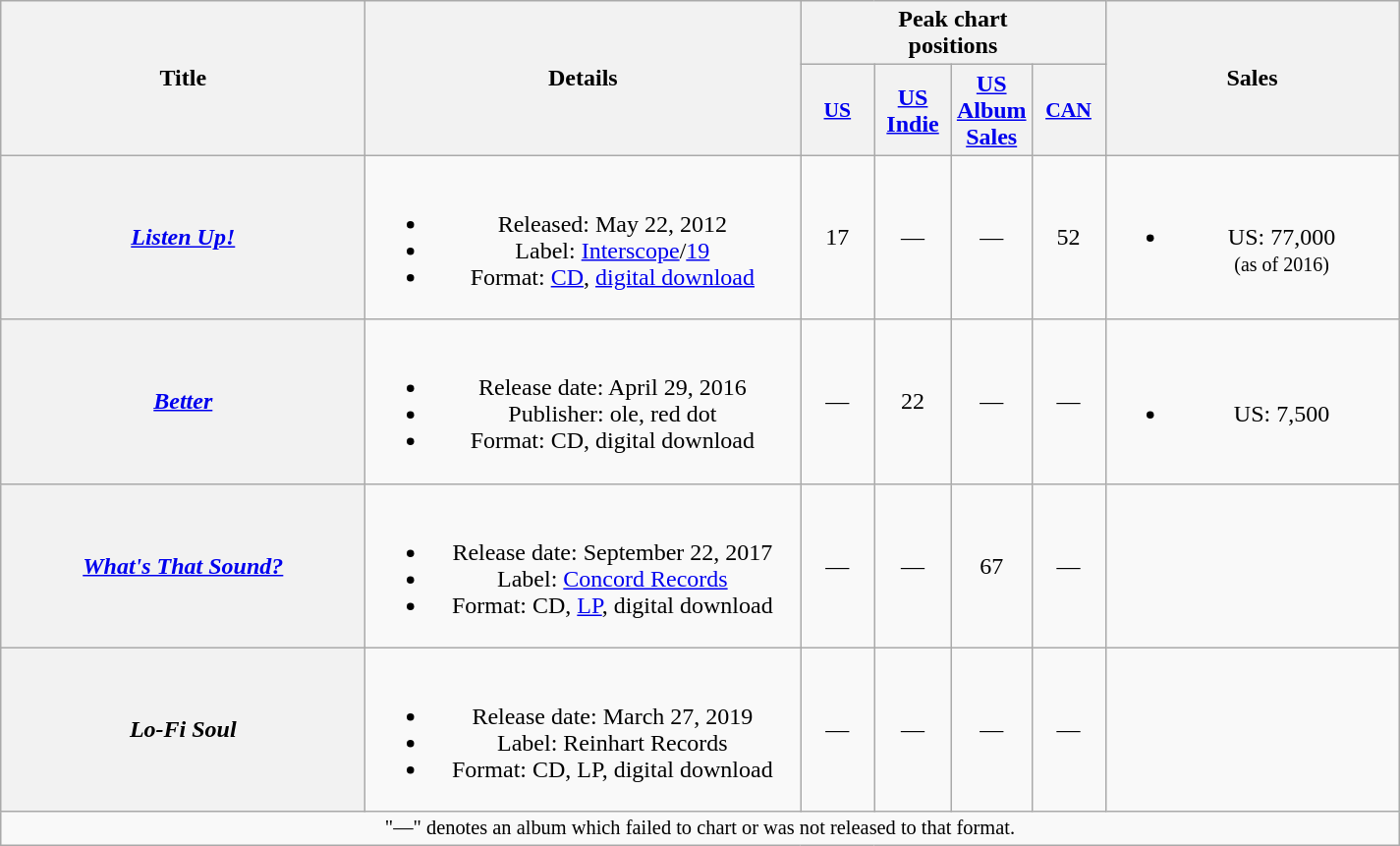<table class="wikitable plainrowheaders" style="text-align:center;">
<tr>
<th rowspan="2" style="width:15em;">Title</th>
<th rowspan="2" style="width:18em;">Details</th>
<th colspan="4">Peak chart<br>positions</th>
<th rowspan="2" style="width:12em;">Sales</th>
</tr>
<tr>
<th scope="col" style="width:3em;font-size:90%;"><a href='#'>US</a><br></th>
<th style="width:45px;"><a href='#'>US Indie</a><br></th>
<th style="width:45px;"><a href='#'>US Album Sales</a><br></th>
<th scope="col" style="width:3em;font-size:90%;"><a href='#'>CAN</a><br></th>
</tr>
<tr>
<th scope="row"><em><a href='#'>Listen Up!</a></em></th>
<td><br><ul><li>Released: May 22, 2012</li><li>Label: <a href='#'>Interscope</a>/<a href='#'>19</a></li><li>Format: <a href='#'>CD</a>, <a href='#'>digital download</a></li></ul></td>
<td>17</td>
<td>—</td>
<td>—</td>
<td>52</td>
<td><br><ul><li>US: 77,000<br><small>(as of 2016)</small></li></ul></td>
</tr>
<tr>
<th scope="row"><em><a href='#'>Better</a></em></th>
<td><br><ul><li>Release date: April 29, 2016</li><li>Publisher: ole, red dot</li><li>Format: CD, digital download</li></ul></td>
<td>—</td>
<td>22</td>
<td>—</td>
<td>—</td>
<td><br><ul><li>US: 7,500</li></ul></td>
</tr>
<tr>
<th scope="row"><em><a href='#'>What's That Sound?</a></em></th>
<td><br><ul><li>Release date: September 22, 2017</li><li>Label: <a href='#'>Concord Records</a></li><li>Format: CD, <a href='#'>LP</a>, digital download</li></ul></td>
<td>—</td>
<td>—</td>
<td>67</td>
<td>—</td>
<td></td>
</tr>
<tr>
<th scope="row"><em>Lo-Fi Soul</em></th>
<td><br><ul><li>Release date: March 27, 2019</li><li>Label: Reinhart Records</li><li>Format: CD, LP, digital download</li></ul></td>
<td>—</td>
<td>—</td>
<td>—</td>
<td>—</td>
<td></td>
</tr>
<tr>
<td colspan="8" style="font-size:85%;">"—" denotes an album which failed to chart or was not released to that format.</td>
</tr>
</table>
